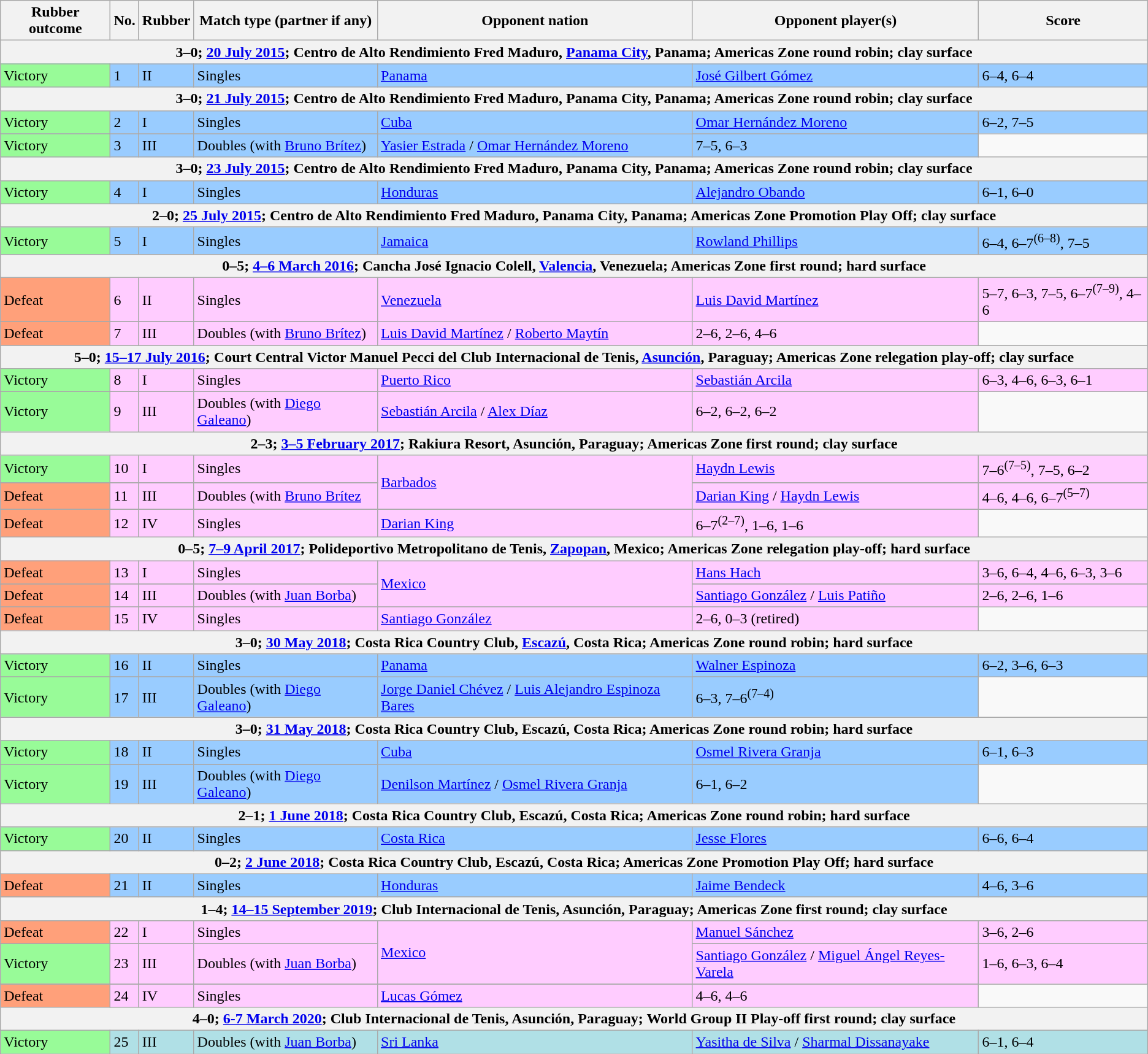<table class=wikitable>
<tr>
<th>Rubber outcome</th>
<th>No.</th>
<th>Rubber</th>
<th>Match type (partner if any)</th>
<th>Opponent nation</th>
<th>Opponent player(s)</th>
<th>Score</th>
</tr>
<tr>
<th colspan=7>3–0; <a href='#'>20 July 2015</a>; Centro de Alto Rendimiento Fred Maduro, <a href='#'>Panama City</a>, Panama; Americas Zone round robin; clay surface</th>
</tr>
<tr bgcolor=#99CCFF>
<td bgcolor=98FB98>Victory</td>
<td>1</td>
<td>II</td>
<td>Singles</td>
<td> <a href='#'>Panama</a></td>
<td><a href='#'>José Gilbert Gómez</a></td>
<td>6–4, 6–4</td>
</tr>
<tr>
<th colspan=7>3–0; <a href='#'>21 July 2015</a>; Centro de Alto Rendimiento Fred Maduro, Panama City, Panama; Americas Zone round robin; clay surface</th>
</tr>
<tr bgcolor=#99CCFF>
<td bgcolor=98FB98>Victory</td>
<td>2</td>
<td>I</td>
<td>Singles</td>
<td rowspan=2> <a href='#'>Cuba</a></td>
<td><a href='#'>Omar Hernández Moreno</a></td>
<td>6–2, 7–5</td>
</tr>
<tr>
</tr>
<tr bgcolor=#99CCFF>
<td bgcolor=98FB98>Victory</td>
<td>3</td>
<td>III</td>
<td>Doubles (with <a href='#'>Bruno Brítez</a>)</td>
<td><a href='#'>Yasier Estrada</a> / <a href='#'>Omar Hernández Moreno</a></td>
<td>7–5, 6–3</td>
</tr>
<tr>
<th colspan=7>3–0; <a href='#'>23 July 2015</a>; Centro de Alto Rendimiento Fred Maduro, Panama City, Panama; Americas Zone round robin; clay surface</th>
</tr>
<tr bgcolor=#99CCFF>
<td bgcolor=98FB98>Victory</td>
<td>4</td>
<td>I</td>
<td>Singles</td>
<td> <a href='#'>Honduras</a></td>
<td><a href='#'>Alejandro Obando</a></td>
<td>6–1, 6–0</td>
</tr>
<tr>
<th colspan=7>2–0; <a href='#'>25 July 2015</a>; Centro de Alto Rendimiento Fred Maduro, Panama City, Panama; Americas Zone Promotion Play Off; clay surface</th>
</tr>
<tr bgcolor=#99CCFF>
<td bgcolor=98FB98>Victory</td>
<td>5</td>
<td>I</td>
<td>Singles</td>
<td> <a href='#'>Jamaica</a></td>
<td><a href='#'>Rowland Phillips</a></td>
<td>6–4, 6–7<sup>(6–8)</sup>, 7–5</td>
</tr>
<tr>
<th colspan=7>0–5; <a href='#'>4–6 March 2016</a>; Cancha José Ignacio Colell, <a href='#'>Valencia</a>, Venezuela; Americas Zone first round; hard surface</th>
</tr>
<tr bgcolor=#FFCCFF>
<td bgcolor=FFA07A>Defeat</td>
<td>6</td>
<td>II</td>
<td>Singles</td>
<td rowspan=2> <a href='#'>Venezuela</a></td>
<td><a href='#'>Luis David Martínez</a></td>
<td>5–7, 6–3, 7–5, 6–7<sup>(7–9)</sup>, 4–6</td>
</tr>
<tr>
</tr>
<tr bgcolor=#FFCCFF>
<td bgcolor=FFA07A>Defeat</td>
<td>7</td>
<td>III</td>
<td>Doubles (with <a href='#'>Bruno Brítez</a>)</td>
<td><a href='#'>Luis David Martínez</a> / <a href='#'>Roberto Maytín</a></td>
<td>2–6, 2–6, 4–6</td>
</tr>
<tr>
<th colspan=7>5–0; <a href='#'>15–17 July 2016</a>; Court Central Victor Manuel Pecci del Club Internacional de Tenis, <a href='#'>Asunción</a>, Paraguay; Americas Zone relegation play-off; clay surface</th>
</tr>
<tr bgcolor=#FFCCFF>
<td bgcolor=98FB98>Victory</td>
<td>8</td>
<td>I</td>
<td>Singles</td>
<td rowspan=2> <a href='#'>Puerto Rico</a></td>
<td><a href='#'>Sebastián Arcila</a></td>
<td>6–3, 4–6, 6–3, 6–1</td>
</tr>
<tr>
</tr>
<tr bgcolor=#FFCCFF>
<td bgcolor=98FB98>Victory</td>
<td>9</td>
<td>III</td>
<td>Doubles (with <a href='#'>Diego Galeano</a>)</td>
<td><a href='#'>Sebastián Arcila</a> / <a href='#'>Alex Díaz</a></td>
<td>6–2, 6–2, 6–2</td>
</tr>
<tr>
<th colspan=7>2–3; <a href='#'>3–5 February 2017</a>; Rakiura Resort, Asunción, Paraguay; Americas Zone first round; clay surface</th>
</tr>
<tr bgcolor=#FFCCFF>
<td bgcolor=98FB98>Victory</td>
<td>10</td>
<td>I</td>
<td>Singles</td>
<td rowspan=3> <a href='#'>Barbados</a></td>
<td><a href='#'>Haydn Lewis</a></td>
<td>7–6<sup>(7–5)</sup>, 7–5, 6–2</td>
</tr>
<tr>
</tr>
<tr bgcolor=#FFCCFF>
<td bgcolor=FFA07A>Defeat</td>
<td>11</td>
<td>III</td>
<td>Doubles (with <a href='#'>Bruno Brítez</a></td>
<td><a href='#'>Darian King</a> / <a href='#'>Haydn Lewis</a></td>
<td>4–6, 4–6, 6–7<sup>(5–7)</sup></td>
</tr>
<tr>
</tr>
<tr bgcolor=#FFCCFF>
<td bgcolor=FFA07A>Defeat</td>
<td>12</td>
<td>IV</td>
<td>Singles</td>
<td><a href='#'>Darian King</a></td>
<td>6–7<sup>(2–7)</sup>, 1–6, 1–6</td>
</tr>
<tr>
<th colspan=7>0–5; <a href='#'>7–9 April 2017</a>; Polideportivo Metropolitano de Tenis, <a href='#'>Zapopan</a>, Mexico; Americas Zone relegation play-off; hard surface</th>
</tr>
<tr bgcolor=#FFCCFF>
<td bgcolor=FFA07A>Defeat</td>
<td>13</td>
<td>I</td>
<td>Singles</td>
<td rowspan=3> <a href='#'>Mexico</a></td>
<td><a href='#'>Hans Hach</a></td>
<td>3–6, 6–4, 4–6, 6–3, 3–6</td>
</tr>
<tr>
</tr>
<tr bgcolor=#FFCCFF>
<td bgcolor=FFA07A>Defeat</td>
<td>14</td>
<td>III</td>
<td>Doubles (with <a href='#'>Juan Borba</a>)</td>
<td><a href='#'>Santiago González</a> / <a href='#'>Luis Patiño</a></td>
<td>2–6, 2–6, 1–6</td>
</tr>
<tr>
</tr>
<tr bgcolor=#FFCCFF>
<td bgcolor=FFA07A>Defeat</td>
<td>15</td>
<td>IV</td>
<td>Singles</td>
<td><a href='#'>Santiago González</a></td>
<td>2–6, 0–3 (retired)</td>
</tr>
<tr>
<th colspan=7>3–0; <a href='#'>30 May 2018</a>; Costa Rica Country Club, <a href='#'>Escazú</a>, Costa Rica; Americas Zone round robin; hard surface</th>
</tr>
<tr bgcolor=#99CCFF>
<td bgcolor=98FB98>Victory</td>
<td>16</td>
<td>II</td>
<td>Singles</td>
<td rowspan=2> <a href='#'>Panama</a></td>
<td><a href='#'>Walner Espinoza</a></td>
<td>6–2, 3–6, 6–3</td>
</tr>
<tr>
</tr>
<tr bgcolor=#99CCFF>
<td bgcolor=98FB98>Victory</td>
<td>17</td>
<td>III</td>
<td>Doubles (with <a href='#'>Diego Galeano</a>)</td>
<td><a href='#'>Jorge Daniel Chévez</a> / <a href='#'>Luis Alejandro Espinoza Bares</a></td>
<td>6–3, 7–6<sup>(7–4)</sup></td>
</tr>
<tr>
<th colspan=7>3–0; <a href='#'>31 May 2018</a>; Costa Rica Country Club, Escazú, Costa Rica; Americas Zone round robin; hard surface</th>
</tr>
<tr bgcolor=#99CCFF>
<td bgcolor=98FB98>Victory</td>
<td>18</td>
<td>II</td>
<td>Singles</td>
<td rowspan=2> <a href='#'>Cuba</a></td>
<td><a href='#'>Osmel Rivera Granja</a></td>
<td>6–1, 6–3</td>
</tr>
<tr>
</tr>
<tr bgcolor=#99CCFF>
<td bgcolor=98FB98>Victory</td>
<td>19</td>
<td>III</td>
<td>Doubles (with <a href='#'>Diego Galeano</a>)</td>
<td><a href='#'>Denilson Martínez</a> / <a href='#'>Osmel Rivera Granja</a></td>
<td>6–1, 6–2</td>
</tr>
<tr>
<th colspan=7>2–1; <a href='#'>1 June 2018</a>; Costa Rica Country Club, Escazú, Costa Rica; Americas Zone round robin; hard surface</th>
</tr>
<tr bgcolor=#99CCFF>
<td bgcolor=98FB98>Victory</td>
<td>20</td>
<td>II</td>
<td>Singles</td>
<td> <a href='#'>Costa Rica</a></td>
<td><a href='#'>Jesse Flores</a></td>
<td>6–6, 6–4</td>
</tr>
<tr>
<th colspan=7>0–2; <a href='#'>2 June 2018</a>; Costa Rica Country Club, Escazú, Costa Rica; Americas Zone Promotion Play Off; hard surface</th>
</tr>
<tr bgcolor=#99CCFF>
<td bgcolor=FFA07A>Defeat</td>
<td>21</td>
<td>II</td>
<td>Singles</td>
<td> <a href='#'>Honduras</a></td>
<td><a href='#'>Jaime Bendeck</a></td>
<td>4–6, 3–6</td>
</tr>
<tr>
<th colspan=7>1–4; <a href='#'>14–15 September 2019</a>; Club Internacional de Tenis, Asunción, Paraguay; Americas Zone first round; clay surface</th>
</tr>
<tr bgcolor=#FFCCFF>
<td bgcolor=FFA07A>Defeat</td>
<td>22</td>
<td>I</td>
<td>Singles</td>
<td rowspan=3> <a href='#'>Mexico</a></td>
<td><a href='#'>Manuel Sánchez</a></td>
<td>3–6, 2–6</td>
</tr>
<tr>
</tr>
<tr bgcolor=#FFCCFF>
<td bgcolor=98FB98>Victory</td>
<td>23</td>
<td>III</td>
<td>Doubles (with <a href='#'>Juan Borba</a>)</td>
<td><a href='#'>Santiago González</a> / <a href='#'>Miguel Ángel Reyes-Varela</a></td>
<td>1–6, 6–3, 6–4</td>
</tr>
<tr>
</tr>
<tr bgcolor=#FFCCFF>
<td bgcolor=FFA07A>Defeat</td>
<td>24</td>
<td>IV</td>
<td>Singles</td>
<td><a href='#'>Lucas Gómez</a></td>
<td>4–6, 4–6</td>
</tr>
<tr>
<th colspan=7>4–0; <a href='#'>6-7 March 2020</a>; Club Internacional de Tenis, Asunción, Paraguay; World Group II Play-off first round; clay surface</th>
</tr>
<tr bgcolor=#B0E0E6>
<td bgcolor=98FB98>Victory</td>
<td>25</td>
<td>III</td>
<td>Doubles (with <a href='#'>Juan Borba</a>)</td>
<td> <a href='#'>Sri Lanka</a></td>
<td><a href='#'>Yasitha de Silva</a> / <a href='#'>Sharmal Dissanayake</a></td>
<td>6–1, 6–4</td>
</tr>
</table>
